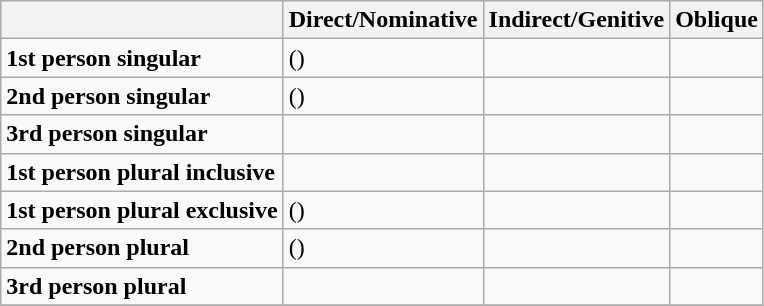<table class="wikitable">
<tr>
<th> </th>
<th>Direct/Nominative</th>
<th>Indirect/Genitive</th>
<th>Oblique</th>
</tr>
<tr>
<td><strong>1st person singular</strong></td>
<td> ()</td>
<td></td>
<td></td>
</tr>
<tr>
<td><strong>2nd person singular</strong></td>
<td> ()</td>
<td></td>
<td></td>
</tr>
<tr>
<td><strong>3rd person singular</strong></td>
<td></td>
<td></td>
<td></td>
</tr>
<tr>
<td><strong>1st person plural inclusive</strong></td>
<td></td>
<td></td>
<td></td>
</tr>
<tr>
<td><strong>1st person plural exclusive</strong></td>
<td> ()</td>
<td></td>
<td></td>
</tr>
<tr>
<td><strong>2nd person plural</strong></td>
<td> ()</td>
<td></td>
<td></td>
</tr>
<tr>
<td><strong>3rd person plural</strong></td>
<td></td>
<td></td>
<td></td>
</tr>
<tr>
</tr>
</table>
